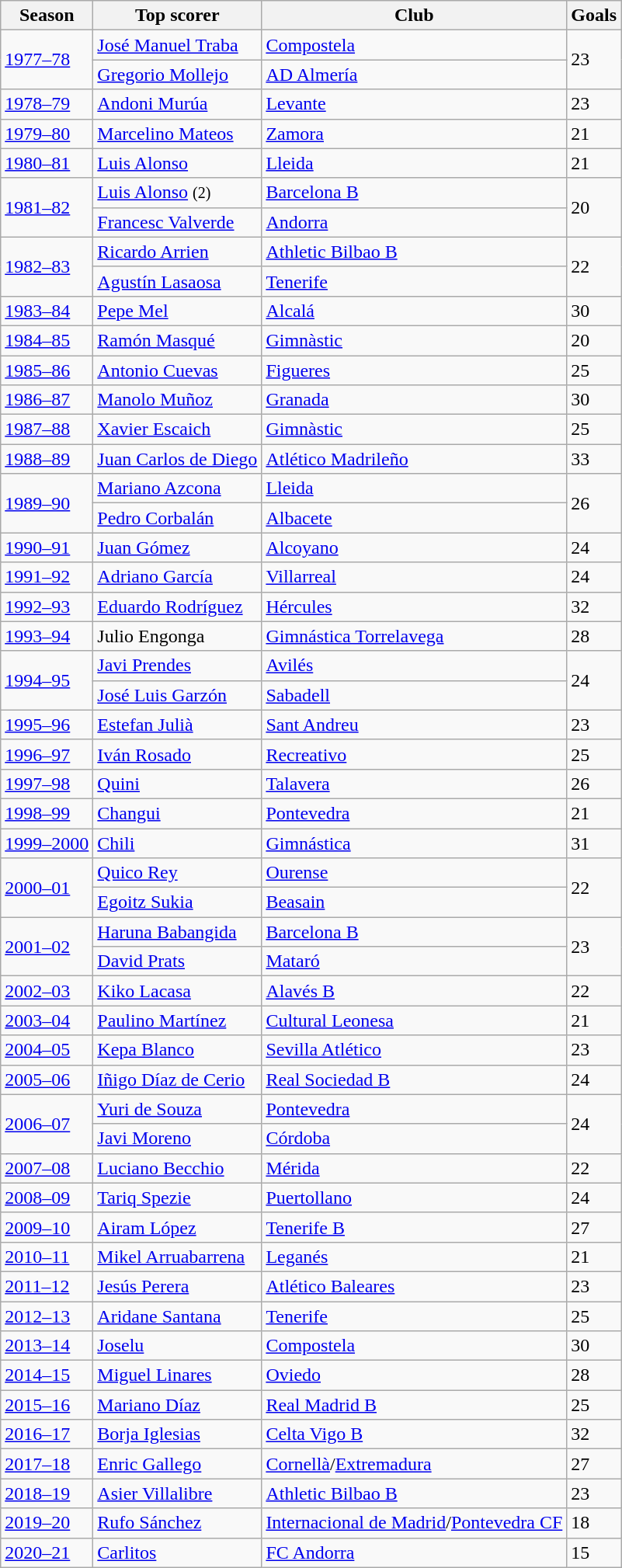<table class="wikitable" style="text-align:left;">
<tr>
<th>Season</th>
<th>Top scorer</th>
<th>Club</th>
<th>Goals</th>
</tr>
<tr>
<td rowspan="2"><a href='#'>1977–78</a></td>
<td style="text-align:left;"> <a href='#'>José Manuel Traba</a></td>
<td style="text-align:left;"><a href='#'>Compostela</a></td>
<td rowspan="2">23</td>
</tr>
<tr>
<td style="text-align:left;"> <a href='#'>Gregorio Mollejo</a></td>
<td style="text-align:left;"><a href='#'>AD Almería</a></td>
</tr>
<tr>
<td><a href='#'>1978–79</a></td>
<td style="text-align:left;"> <a href='#'>Andoni Murúa</a></td>
<td style="text-align:left;"><a href='#'>Levante</a></td>
<td>23</td>
</tr>
<tr>
<td><a href='#'>1979–80</a></td>
<td style="text-align:left;"> <a href='#'>Marcelino Mateos</a></td>
<td style="text-align:left;"><a href='#'>Zamora</a></td>
<td>21</td>
</tr>
<tr>
<td><a href='#'>1980–81</a></td>
<td style="text-align:left;"> <a href='#'>Luis Alonso</a></td>
<td style="text-align:left;"><a href='#'>Lleida</a></td>
<td>21</td>
</tr>
<tr>
<td rowspan="2"><a href='#'>1981–82</a></td>
<td style="text-align:left;"> <a href='#'>Luis Alonso</a> <small>(2)</small></td>
<td style="text-align:left;"><a href='#'>Barcelona B</a></td>
<td rowspan="2">20</td>
</tr>
<tr>
<td style="text-align:left;"> <a href='#'>Francesc Valverde</a></td>
<td style="text-align:left;"><a href='#'>Andorra</a></td>
</tr>
<tr>
<td rowspan="2"><a href='#'>1982–83</a></td>
<td style="text-align:left;"> <a href='#'>Ricardo Arrien</a></td>
<td style="text-align:left;"><a href='#'>Athletic Bilbao B</a></td>
<td rowspan="2">22</td>
</tr>
<tr>
<td style="text-align:left;"> <a href='#'>Agustín Lasaosa</a></td>
<td style="text-align:left;"><a href='#'>Tenerife</a></td>
</tr>
<tr>
<td><a href='#'>1983–84</a></td>
<td style="text-align:left;"> <a href='#'>Pepe Mel</a></td>
<td style="text-align:left;"><a href='#'>Alcalá</a></td>
<td>30</td>
</tr>
<tr>
<td><a href='#'>1984–85</a></td>
<td style="text-align:left;"> <a href='#'>Ramón Masqué</a></td>
<td style="text-align:left;"><a href='#'>Gimnàstic</a></td>
<td>20</td>
</tr>
<tr>
<td><a href='#'>1985–86</a></td>
<td style="text-align:left;"> <a href='#'>Antonio Cuevas</a></td>
<td style="text-align:left;"><a href='#'>Figueres</a></td>
<td>25</td>
</tr>
<tr>
<td><a href='#'>1986–87</a></td>
<td style="text-align:left;"> <a href='#'>Manolo Muñoz</a></td>
<td style="text-align:left;"><a href='#'>Granada</a></td>
<td>30</td>
</tr>
<tr>
<td><a href='#'>1987–88</a></td>
<td style="text-align:left;"> <a href='#'>Xavier Escaich</a></td>
<td style="text-align:left;"><a href='#'>Gimnàstic</a></td>
<td>25</td>
</tr>
<tr>
<td><a href='#'>1988–89</a></td>
<td style="text-align:left;"> <a href='#'>Juan Carlos de Diego</a></td>
<td style="text-align:left;"><a href='#'>Atlético Madrileño</a></td>
<td>33</td>
</tr>
<tr>
<td rowspan="2"><a href='#'>1989–90</a></td>
<td style="text-align:left;"> <a href='#'>Mariano Azcona</a></td>
<td style="text-align:left;"><a href='#'>Lleida</a></td>
<td rowspan="2">26</td>
</tr>
<tr>
<td style="text-align:left;"> <a href='#'>Pedro Corbalán</a></td>
<td style="text-align:left;"><a href='#'>Albacete</a></td>
</tr>
<tr>
<td><a href='#'>1990–91</a></td>
<td style="text-align:left;"> <a href='#'>Juan Gómez</a></td>
<td style="text-align:left;"><a href='#'>Alcoyano</a></td>
<td>24</td>
</tr>
<tr>
<td><a href='#'>1991–92</a></td>
<td style="text-align:left;"> <a href='#'>Adriano García</a></td>
<td style="text-align:left;"><a href='#'>Villarreal</a></td>
<td>24</td>
</tr>
<tr>
<td><a href='#'>1992–93</a></td>
<td style="text-align:left;"> <a href='#'>Eduardo Rodríguez</a></td>
<td style="text-align:left;"><a href='#'>Hércules</a></td>
<td>32</td>
</tr>
<tr>
<td><a href='#'>1993–94</a></td>
<td style="text-align:left;"> Julio Engonga</td>
<td style="text-align:left;"><a href='#'>Gimnástica Torrelavega</a></td>
<td>28</td>
</tr>
<tr>
<td rowspan="2"><a href='#'>1994–95</a></td>
<td style="text-align:left;"> <a href='#'>Javi Prendes</a></td>
<td style="text-align:left;"><a href='#'>Avilés</a></td>
<td rowspan="2">24</td>
</tr>
<tr>
<td style="text-align:left;"> <a href='#'>José Luis Garzón</a></td>
<td style="text-align:left;"><a href='#'>Sabadell</a></td>
</tr>
<tr>
<td><a href='#'>1995–96</a></td>
<td style="text-align:left;"> <a href='#'>Estefan Julià</a></td>
<td style="text-align:left;"><a href='#'>Sant Andreu</a></td>
<td>23</td>
</tr>
<tr>
<td><a href='#'>1996–97</a></td>
<td style="text-align:left;"> <a href='#'>Iván Rosado</a></td>
<td style="text-align:left;"><a href='#'>Recreativo</a></td>
<td>25</td>
</tr>
<tr>
<td><a href='#'>1997–98</a></td>
<td style="text-align:left;"> <a href='#'>Quini</a></td>
<td style="text-align:left;"><a href='#'>Talavera</a></td>
<td>26</td>
</tr>
<tr>
<td><a href='#'>1998–99</a></td>
<td style="text-align:left;"> <a href='#'>Changui</a></td>
<td style="text-align:left;"><a href='#'>Pontevedra</a></td>
<td>21</td>
</tr>
<tr>
<td><a href='#'>1999–2000</a></td>
<td style="text-align:left;"> <a href='#'>Chili</a></td>
<td style="text-align:left;"><a href='#'>Gimnástica</a></td>
<td>31</td>
</tr>
<tr>
<td rowspan="2"><a href='#'>2000–01</a></td>
<td style="text-align:left;"> <a href='#'>Quico Rey</a></td>
<td style="text-align:left;"><a href='#'>Ourense</a></td>
<td rowspan="2">22</td>
</tr>
<tr>
<td style="text-align:left;"> <a href='#'>Egoitz Sukia</a></td>
<td style="text-align:left;"><a href='#'>Beasain</a></td>
</tr>
<tr>
<td rowspan="2"><a href='#'>2001–02</a></td>
<td style="text-align:left;"> <a href='#'>Haruna Babangida</a></td>
<td style="text-align:left;"><a href='#'>Barcelona B</a></td>
<td rowspan="2">23</td>
</tr>
<tr>
<td style="text-align:left;"> <a href='#'>David Prats</a></td>
<td style="text-align:left;"><a href='#'>Mataró</a></td>
</tr>
<tr>
<td><a href='#'>2002–03</a></td>
<td style="text-align:left;"> <a href='#'>Kiko Lacasa</a></td>
<td style="text-align:left;"><a href='#'>Alavés B</a></td>
<td>22</td>
</tr>
<tr>
<td><a href='#'>2003–04</a></td>
<td style="text-align:left;"> <a href='#'>Paulino Martínez</a></td>
<td style="text-align:left;"><a href='#'>Cultural Leonesa</a></td>
<td>21</td>
</tr>
<tr>
<td><a href='#'>2004–05</a></td>
<td style="text-align:left;"> <a href='#'>Kepa Blanco</a></td>
<td style="text-align:left;"><a href='#'>Sevilla Atlético</a></td>
<td>23</td>
</tr>
<tr>
<td><a href='#'>2005–06</a></td>
<td style="text-align:left;"> <a href='#'>Iñigo Díaz de Cerio</a></td>
<td style="text-align:left;"><a href='#'>Real Sociedad B</a></td>
<td>24</td>
</tr>
<tr>
<td rowspan="2"><a href='#'>2006–07</a></td>
<td style="text-align:left;"> <a href='#'>Yuri de Souza</a></td>
<td style="text-align:left;"><a href='#'>Pontevedra</a></td>
<td rowspan="2">24</td>
</tr>
<tr>
<td style="text-align:left;"> <a href='#'>Javi Moreno</a></td>
<td style="text-align:left;"><a href='#'>Córdoba</a></td>
</tr>
<tr>
<td><a href='#'>2007–08</a></td>
<td style="text-align:left;"> <a href='#'>Luciano Becchio</a></td>
<td style="text-align:left;"><a href='#'>Mérida</a></td>
<td>22</td>
</tr>
<tr>
<td><a href='#'>2008–09</a></td>
<td style="text-align:left;"> <a href='#'>Tariq Spezie</a></td>
<td style="text-align:left;"><a href='#'>Puertollano</a></td>
<td>24</td>
</tr>
<tr>
<td><a href='#'>2009–10</a></td>
<td style="text-align:left;"> <a href='#'>Airam López</a></td>
<td style="text-align:left;"><a href='#'>Tenerife B</a></td>
<td>27</td>
</tr>
<tr>
<td><a href='#'>2010–11</a></td>
<td style="text-align:left;"> <a href='#'>Mikel Arruabarrena</a></td>
<td style="text-align:left;"><a href='#'>Leganés</a></td>
<td>21</td>
</tr>
<tr>
<td><a href='#'>2011–12</a></td>
<td style="text-align:left;"> <a href='#'>Jesús Perera</a></td>
<td style="text-align:left;"><a href='#'>Atlético Baleares</a></td>
<td>23</td>
</tr>
<tr>
<td><a href='#'>2012–13</a></td>
<td style="text-align:left;"> <a href='#'>Aridane Santana</a></td>
<td style="text-align:left;"><a href='#'>Tenerife</a></td>
<td>25</td>
</tr>
<tr>
<td><a href='#'>2013–14</a></td>
<td style="text-align:left;"> <a href='#'>Joselu</a></td>
<td style="text-align:left;"><a href='#'>Compostela</a></td>
<td>30</td>
</tr>
<tr>
<td><a href='#'>2014–15</a></td>
<td style="text-align:left;"> <a href='#'>Miguel Linares</a></td>
<td style="text-align:left;"><a href='#'>Oviedo</a></td>
<td>28</td>
</tr>
<tr>
<td><a href='#'>2015–16</a></td>
<td style="text-align:left;"> <a href='#'>Mariano Díaz</a></td>
<td style="text-align:left;"><a href='#'>Real Madrid B</a></td>
<td>25</td>
</tr>
<tr>
<td><a href='#'>2016–17</a></td>
<td style="text-align:left;"> <a href='#'>Borja Iglesias</a></td>
<td style="text-align:left;"><a href='#'>Celta Vigo B</a></td>
<td>32</td>
</tr>
<tr>
<td><a href='#'>2017–18</a></td>
<td style="text-align:left;"> <a href='#'>Enric Gallego</a></td>
<td style="text-align:left;"><a href='#'>Cornellà</a>/<a href='#'>Extremadura</a></td>
<td>27</td>
</tr>
<tr>
<td><a href='#'>2018–19</a></td>
<td style="text-align:left;"> <a href='#'>Asier Villalibre</a></td>
<td style="text-align:left;"><a href='#'>Athletic Bilbao B</a></td>
<td>23</td>
</tr>
<tr>
<td><a href='#'>2019–20</a></td>
<td style="text-align:left;"> <a href='#'>Rufo Sánchez</a></td>
<td style="text-align:left;"><a href='#'>Internacional de Madrid</a>/<a href='#'>Pontevedra CF</a></td>
<td>18</td>
</tr>
<tr>
<td><a href='#'>2020–21</a></td>
<td style="text-align:left;"> <a href='#'>Carlitos</a></td>
<td style="text-align:left;"><a href='#'>FC Andorra</a></td>
<td>15</td>
</tr>
</table>
